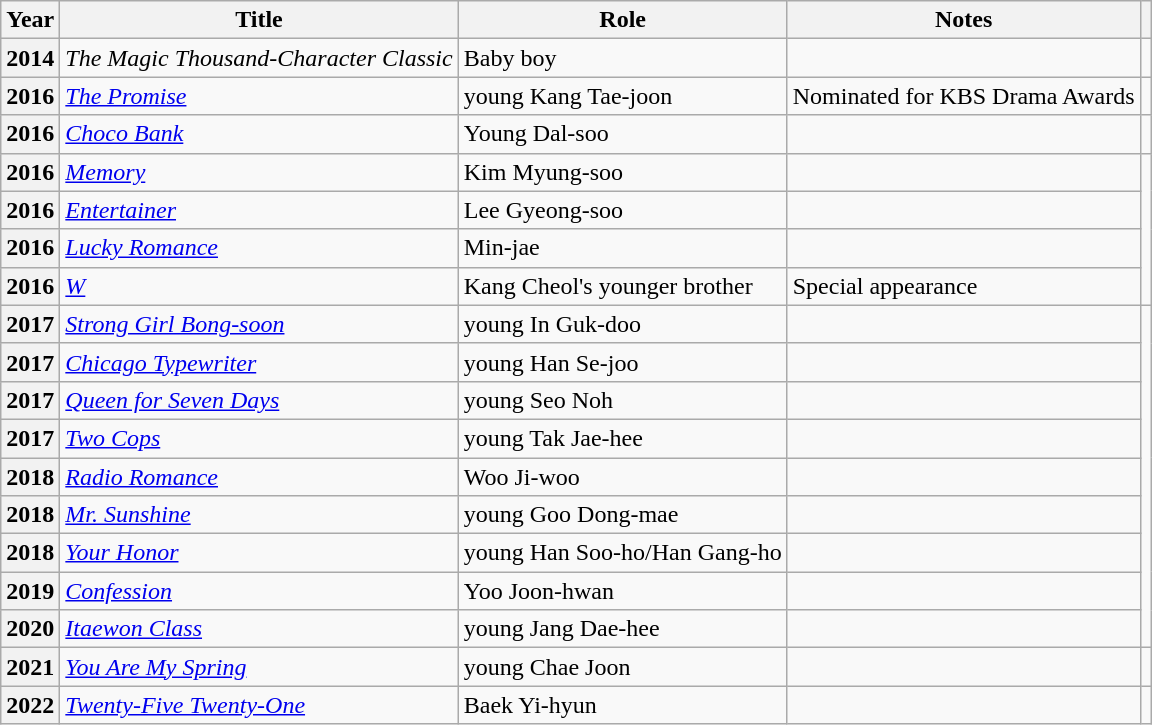<table class="wikitable plainrowheaders sortable">
<tr>
<th scope="col">Year</th>
<th scope="col">Title</th>
<th scope="col">Role</th>
<th scope="col">Notes</th>
<th scope="col" class="unsortable"></th>
</tr>
<tr>
<th scope="row">2014</th>
<td><em>The Magic Thousand-Character Classic</em></td>
<td>Baby boy</td>
<td></td>
<td style="text-align:center"></td>
</tr>
<tr>
<th scope="row">2016</th>
<td><em><a href='#'>The Promise</a></em></td>
<td>young Kang Tae-joon</td>
<td>Nominated for KBS Drama Awards</td>
<td style="text-align:center"></td>
</tr>
<tr>
<th scope="row">2016</th>
<td><em><a href='#'>Choco Bank</a></em></td>
<td>Young Dal-soo</td>
<td></td>
<td style="text-align:center"></td>
</tr>
<tr>
<th scope="row">2016</th>
<td><em><a href='#'>Memory</a></em></td>
<td>Kim Myung-soo</td>
<td></td>
<td rowspan="4" style="text-align:center"></td>
</tr>
<tr>
<th scope="row">2016</th>
<td><em><a href='#'>Entertainer</a></em></td>
<td>Lee Gyeong-soo</td>
<td style="text-align:center"></td>
</tr>
<tr>
<th scope="row">2016</th>
<td><em><a href='#'>Lucky Romance</a></em></td>
<td>Min-jae</td>
<td style="text-align:center"></td>
</tr>
<tr>
<th scope="row">2016</th>
<td><em><a href='#'>W</a></em></td>
<td>Kang Cheol's younger brother</td>
<td>Special appearance</td>
</tr>
<tr>
<th scope="row">2017</th>
<td><em><a href='#'>Strong Girl Bong-soon</a></em></td>
<td>young In Guk-doo</td>
<td></td>
<td rowspan="9" style="text-align:center"></td>
</tr>
<tr>
<th scope="row">2017</th>
<td><em><a href='#'>Chicago Typewriter</a></em></td>
<td>young Han Se-joo</td>
<td style="text-align:center"></td>
</tr>
<tr>
<th scope="row">2017</th>
<td><em><a href='#'>Queen for Seven Days</a></em></td>
<td>young Seo Noh</td>
<td style="text-align:center"></td>
</tr>
<tr>
<th scope="row">2017</th>
<td><em><a href='#'>Two Cops</a></em></td>
<td>young Tak Jae-hee</td>
<td style="text-align:center"></td>
</tr>
<tr>
<th scope="row">2018</th>
<td><em><a href='#'>Radio Romance</a></em></td>
<td>Woo Ji-woo</td>
<td style="text-align:center"></td>
</tr>
<tr>
<th scope="row">2018</th>
<td><em><a href='#'>Mr. Sunshine</a></em></td>
<td>young Goo Dong-mae</td>
<td style="text-align:center"></td>
</tr>
<tr>
<th scope="row">2018</th>
<td><em><a href='#'>Your Honor</a></em></td>
<td>young Han Soo-ho/Han Gang-ho</td>
<td style="text-align:center"></td>
</tr>
<tr>
<th scope="row">2019</th>
<td><em><a href='#'>Confession</a></em></td>
<td>Yoo Joon-hwan</td>
<td style="text-align:center"></td>
</tr>
<tr>
<th scope="row">2020</th>
<td><em><a href='#'>Itaewon Class</a></em></td>
<td>young Jang Dae-hee</td>
<td style="text-align:center"></td>
</tr>
<tr>
<th scope="row">2021</th>
<td><em><a href='#'>You Are My Spring</a></em></td>
<td>young Chae Joon</td>
<td></td>
<td style="text-align:center"></td>
</tr>
<tr>
<th scope="row">2022</th>
<td><em><a href='#'>Twenty-Five Twenty-One</a></em></td>
<td>Baek Yi-hyun</td>
<td></td>
<td style="text-align:center"></td>
</tr>
</table>
